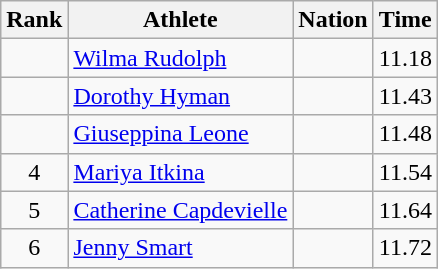<table class="wikitable sortable" style="text-align:center">
<tr>
<th>Rank</th>
<th>Athlete</th>
<th>Nation</th>
<th>Time</th>
</tr>
<tr>
<td></td>
<td align=left><a href='#'>Wilma Rudolph</a></td>
<td align=left></td>
<td>11.18</td>
</tr>
<tr>
<td></td>
<td align=left><a href='#'>Dorothy Hyman</a></td>
<td align=left></td>
<td>11.43</td>
</tr>
<tr>
<td></td>
<td align=left><a href='#'>Giuseppina Leone</a></td>
<td align=left></td>
<td>11.48</td>
</tr>
<tr>
<td>4</td>
<td align=left><a href='#'>Mariya Itkina</a></td>
<td align=left></td>
<td>11.54</td>
</tr>
<tr>
<td>5</td>
<td align=left><a href='#'>Catherine Capdevielle</a></td>
<td align=left></td>
<td>11.64</td>
</tr>
<tr>
<td>6</td>
<td align=left><a href='#'>Jenny Smart</a></td>
<td align=left></td>
<td>11.72</td>
</tr>
</table>
